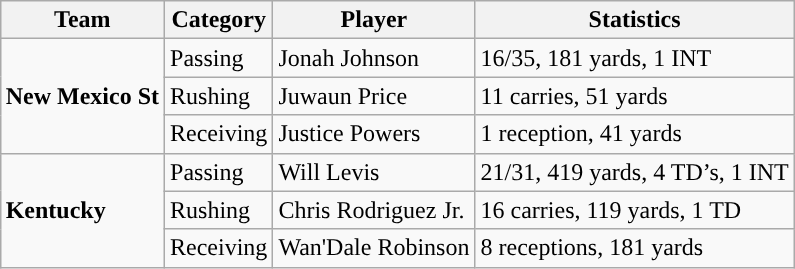<table class="wikitable" style="float: right;">
<tr>
<th>Team</th>
<th>Category</th>
<th>Player</th>
<th>Statistics</th>
</tr>
<tr>
<td rowspan=3><strong>New Mexico St</strong></td>
<td>Passing</td>
<td>Jonah Johnson</td>
<td>16/35, 181 yards, 1 INT</td>
</tr>
<tr>
<td>Rushing</td>
<td>Juwaun Price</td>
<td>11 carries, 51 yards</td>
</tr>
<tr>
<td>Receiving</td>
<td>Justice Powers</td>
<td>1 reception, 41 yards</td>
</tr>
<tr>
<td rowspan=3><strong>Kentucky</strong></td>
<td>Passing</td>
<td>Will Levis</td>
<td>21/31, 419 yards, 4 TD’s, 1 INT</td>
</tr>
<tr>
<td>Rushing</td>
<td>Chris Rodriguez Jr.</td>
<td>16 carries, 119 yards, 1 TD</td>
</tr>
<tr>
<td>Receiving</td>
<td>Wan'Dale Robinson</td>
<td>8 receptions, 181 yards</td>
</tr>
</table>
